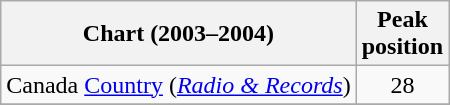<table class="wikitable sortable">
<tr>
<th align="left">Chart (2003–2004)</th>
<th align="center">Peak<br>position</th>
</tr>
<tr>
<td align="left">Canada <a href='#'>Country</a> (<em><a href='#'>Radio & Records</a></em>)</td>
<td align="center">28</td>
</tr>
<tr>
</tr>
<tr>
</tr>
</table>
